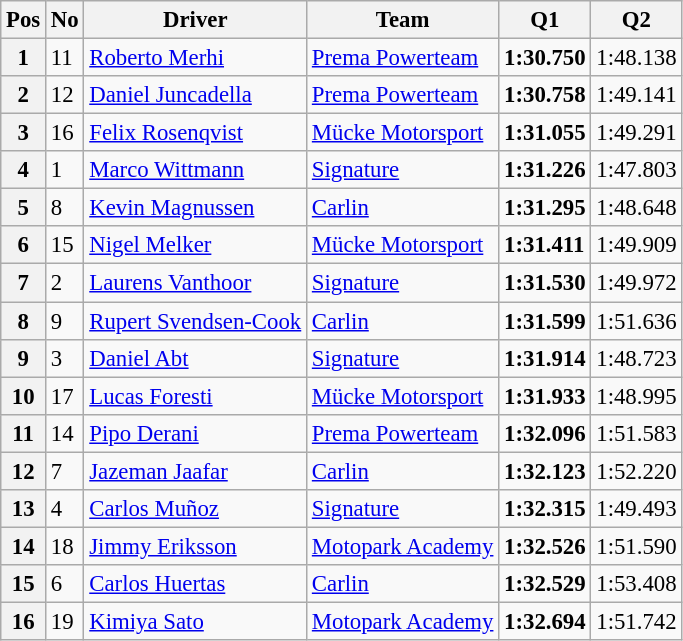<table class="wikitable sortable" style="font-size: 95%;">
<tr>
<th>Pos</th>
<th>No</th>
<th>Driver</th>
<th>Team</th>
<th>Q1</th>
<th>Q2</th>
</tr>
<tr>
<th>1</th>
<td>11</td>
<td> <a href='#'>Roberto Merhi</a></td>
<td><a href='#'>Prema Powerteam</a></td>
<td><strong>1:30.750</strong></td>
<td>1:48.138</td>
</tr>
<tr>
<th>2</th>
<td>12</td>
<td> <a href='#'>Daniel Juncadella</a></td>
<td><a href='#'>Prema Powerteam</a></td>
<td><strong>1:30.758</strong></td>
<td>1:49.141</td>
</tr>
<tr>
<th>3</th>
<td>16</td>
<td> <a href='#'>Felix Rosenqvist</a></td>
<td><a href='#'>Mücke Motorsport</a></td>
<td><strong>1:31.055</strong></td>
<td>1:49.291</td>
</tr>
<tr>
<th>4</th>
<td>1</td>
<td> <a href='#'>Marco Wittmann</a></td>
<td><a href='#'>Signature</a></td>
<td><strong>1:31.226</strong></td>
<td>1:47.803</td>
</tr>
<tr>
<th>5</th>
<td>8</td>
<td> <a href='#'>Kevin Magnussen</a></td>
<td><a href='#'>Carlin</a></td>
<td><strong>1:31.295</strong></td>
<td>1:48.648</td>
</tr>
<tr>
<th>6</th>
<td>15</td>
<td> <a href='#'>Nigel Melker</a></td>
<td><a href='#'>Mücke Motorsport</a></td>
<td><strong>1:31.411</strong></td>
<td>1:49.909</td>
</tr>
<tr>
<th>7</th>
<td>2</td>
<td> <a href='#'>Laurens Vanthoor</a></td>
<td><a href='#'>Signature</a></td>
<td><strong>1:31.530</strong></td>
<td>1:49.972</td>
</tr>
<tr>
<th>8</th>
<td>9</td>
<td> <a href='#'>Rupert Svendsen-Cook</a></td>
<td><a href='#'>Carlin</a></td>
<td><strong>1:31.599</strong></td>
<td>1:51.636</td>
</tr>
<tr>
<th>9</th>
<td>3</td>
<td> <a href='#'>Daniel Abt</a></td>
<td><a href='#'>Signature</a></td>
<td><strong>1:31.914</strong></td>
<td>1:48.723</td>
</tr>
<tr>
<th>10</th>
<td>17</td>
<td> <a href='#'>Lucas Foresti</a></td>
<td><a href='#'>Mücke Motorsport</a></td>
<td><strong>1:31.933</strong></td>
<td>1:48.995</td>
</tr>
<tr>
<th>11</th>
<td>14</td>
<td> <a href='#'>Pipo Derani</a></td>
<td><a href='#'>Prema Powerteam</a></td>
<td><strong>1:32.096</strong></td>
<td>1:51.583</td>
</tr>
<tr>
<th>12</th>
<td>7</td>
<td> <a href='#'>Jazeman Jaafar</a></td>
<td><a href='#'>Carlin</a></td>
<td><strong>1:32.123</strong></td>
<td>1:52.220</td>
</tr>
<tr>
<th>13</th>
<td>4</td>
<td> <a href='#'>Carlos Muñoz</a></td>
<td><a href='#'>Signature</a></td>
<td><strong>1:32.315</strong></td>
<td>1:49.493</td>
</tr>
<tr>
<th>14</th>
<td>18</td>
<td> <a href='#'>Jimmy Eriksson</a></td>
<td><a href='#'>Motopark Academy</a></td>
<td><strong>1:32.526</strong></td>
<td>1:51.590</td>
</tr>
<tr>
<th>15</th>
<td>6</td>
<td> <a href='#'>Carlos Huertas</a></td>
<td><a href='#'>Carlin</a></td>
<td><strong>1:32.529</strong></td>
<td>1:53.408</td>
</tr>
<tr>
<th>16</th>
<td>19</td>
<td> <a href='#'>Kimiya Sato</a></td>
<td><a href='#'>Motopark Academy</a></td>
<td><strong>1:32.694</strong></td>
<td>1:51.742</td>
</tr>
</table>
